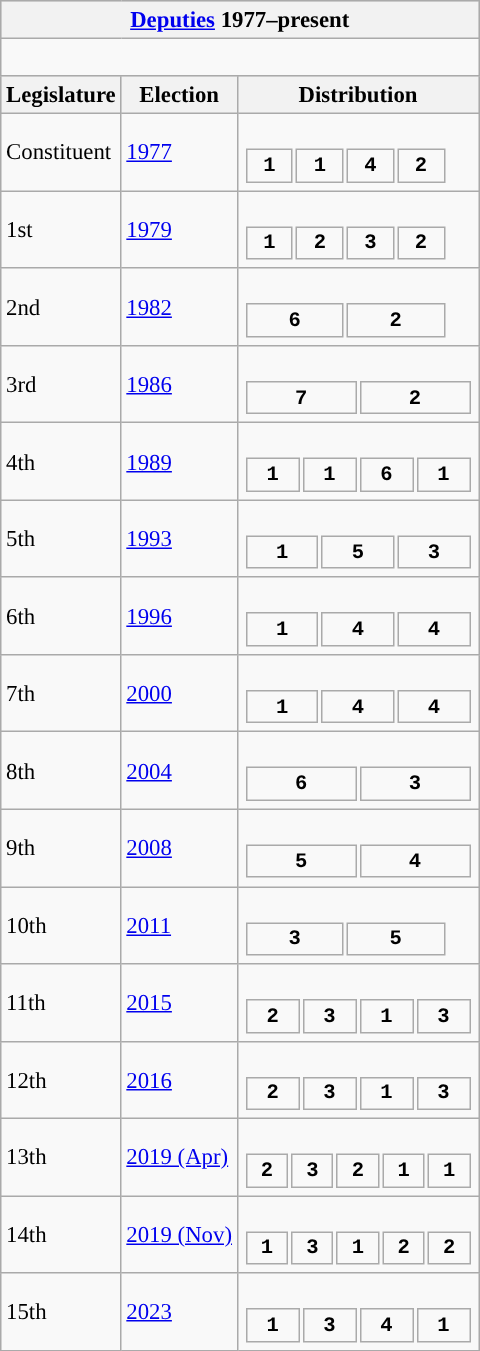<table class="wikitable" style="font-size:95%;">
<tr bgcolor="#CCCCCC">
<th colspan="3"><a href='#'>Deputies</a> 1977–present</th>
</tr>
<tr>
<td colspan="3"><br>
















</td>
</tr>
<tr bgcolor="#CCCCCC">
<th>Legislature</th>
<th>Election</th>
<th>Distribution</th>
</tr>
<tr>
<td>Constituent</td>
<td><a href='#'>1977</a></td>
<td><br><table style="width:10em; font-size:90%; text-align:center; font-family:Courier New;">
<tr style="font-weight:bold">
<td style="background:">1</td>
<td style="background:">1</td>
<td style="background:">4</td>
<td style="background:">2</td>
</tr>
</table>
</td>
</tr>
<tr>
<td>1st</td>
<td><a href='#'>1979</a></td>
<td><br><table style="width:10em; font-size:90%; text-align:center; font-family:Courier New;">
<tr style="font-weight:bold">
<td style="background:">1</td>
<td style="background:">2</td>
<td style="background:">3</td>
<td style="background:">2</td>
</tr>
</table>
</td>
</tr>
<tr>
<td>2nd</td>
<td><a href='#'>1982</a></td>
<td><br><table style="width:10em; font-size:90%; text-align:center; font-family:Courier New;">
<tr style="font-weight:bold">
<td style="background:">6</td>
<td style="background:">2</td>
</tr>
</table>
</td>
</tr>
<tr>
<td>3rd</td>
<td><a href='#'>1986</a></td>
<td><br><table style="width:11.25em; font-size:90%; text-align:center; font-family:Courier New;">
<tr style="font-weight:bold">
<td style="background:">7</td>
<td style="background:">2</td>
</tr>
</table>
</td>
</tr>
<tr>
<td>4th</td>
<td><a href='#'>1989</a></td>
<td><br><table style="width:11.25em; font-size:90%; text-align:center; font-family:Courier New;">
<tr style="font-weight:bold">
<td style="background:">1</td>
<td style="background:">1</td>
<td style="background:">6</td>
<td style="background:">1</td>
</tr>
</table>
</td>
</tr>
<tr>
<td>5th</td>
<td><a href='#'>1993</a></td>
<td><br><table style="width:11.25em; font-size:90%; text-align:center; font-family:Courier New;">
<tr style="font-weight:bold">
<td style="background:">1</td>
<td style="background:">5</td>
<td style="background:">3</td>
</tr>
</table>
</td>
</tr>
<tr>
<td>6th</td>
<td><a href='#'>1996</a></td>
<td><br><table style="width:11.25em; font-size:90%; text-align:center; font-family:Courier New;">
<tr style="font-weight:bold">
<td style="background:">1</td>
<td style="background:">4</td>
<td style="background:">4</td>
</tr>
</table>
</td>
</tr>
<tr>
<td>7th</td>
<td><a href='#'>2000</a></td>
<td><br><table style="width:11.25em; font-size:90%; text-align:center; font-family:Courier New;">
<tr style="font-weight:bold">
<td style="background:">1</td>
<td style="background:">4</td>
<td style="background:">4</td>
</tr>
</table>
</td>
</tr>
<tr>
<td>8th</td>
<td><a href='#'>2004</a></td>
<td><br><table style="width:11.25em; font-size:90%; text-align:center; font-family:Courier New;">
<tr style="font-weight:bold">
<td style="background:">6</td>
<td style="background:">3</td>
</tr>
</table>
</td>
</tr>
<tr>
<td>9th</td>
<td><a href='#'>2008</a></td>
<td><br><table style="width:11.25em; font-size:90%; text-align:center; font-family:Courier New;">
<tr style="font-weight:bold">
<td style="background:">5</td>
<td style="background:">4</td>
</tr>
</table>
</td>
</tr>
<tr>
<td>10th</td>
<td><a href='#'>2011</a></td>
<td><br><table style="width:10em; font-size:90%; text-align:center; font-family:Courier New;">
<tr style="font-weight:bold">
<td style="background:">3</td>
<td style="background:">5</td>
</tr>
</table>
</td>
</tr>
<tr>
<td>11th</td>
<td><a href='#'>2015</a></td>
<td><br><table style="width:11.25em; font-size:90%; text-align:center; font-family:Courier New;">
<tr style="font-weight:bold">
<td style="background:">2</td>
<td style="background:">3</td>
<td style="background:">1</td>
<td style="background:">3</td>
</tr>
</table>
</td>
</tr>
<tr>
<td>12th</td>
<td><a href='#'>2016</a></td>
<td><br><table style="width:11.25em; font-size:90%; text-align:center; font-family:Courier New;">
<tr style="font-weight:bold">
<td style="background:">2</td>
<td style="background:">3</td>
<td style="background:">1</td>
<td style="background:">3</td>
</tr>
</table>
</td>
</tr>
<tr>
<td>13th</td>
<td><a href='#'>2019 (Apr)</a></td>
<td><br><table style="width:11.25em; font-size:90%; text-align:center; font-family:Courier New;">
<tr style="font-weight:bold">
<td style="background:">2</td>
<td style="background:">3</td>
<td style="background:">2</td>
<td style="background:">1</td>
<td style="background:">1</td>
</tr>
</table>
</td>
</tr>
<tr>
<td>14th</td>
<td><a href='#'>2019 (Nov)</a></td>
<td><br><table style="width:11.25em; font-size:90%; text-align:center; font-family:Courier New;">
<tr style="font-weight:bold">
<td style="background:">1</td>
<td style="background:">3</td>
<td style="background:">1</td>
<td style="background:">2</td>
<td style="background:">2</td>
</tr>
</table>
</td>
</tr>
<tr>
<td>15th</td>
<td><a href='#'>2023</a></td>
<td><br><table style="width:11.25em; font-size:90%; text-align:center; font-family:Courier New;">
<tr style="font-weight:bold">
<td style="background:">1</td>
<td style="background:">3</td>
<td style="background:">4</td>
<td style="background:">1</td>
</tr>
</table>
</td>
</tr>
</table>
